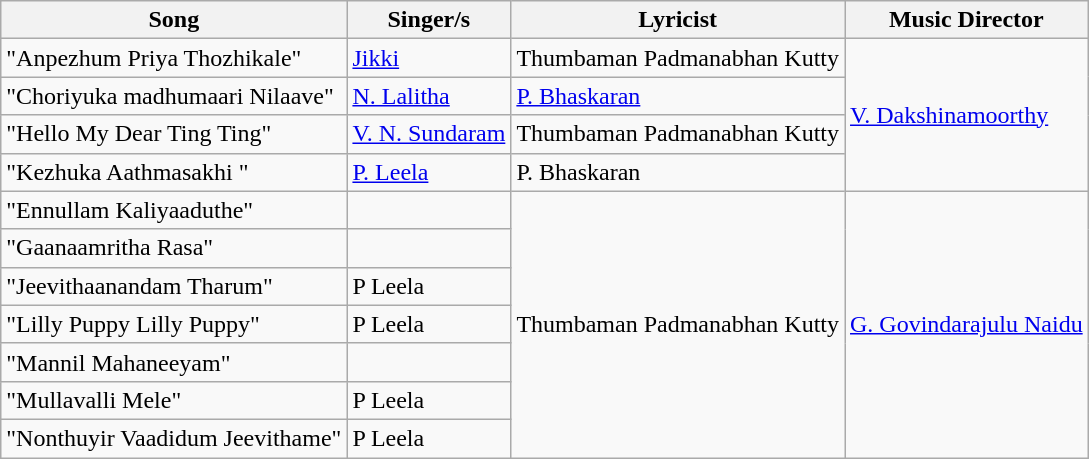<table class="wikitable">
<tr>
<th>Song</th>
<th>Singer/s</th>
<th>Lyricist</th>
<th>Music Director</th>
</tr>
<tr>
<td>"Anpezhum Priya Thozhikale"</td>
<td><a href='#'>Jikki</a></td>
<td>Thumbaman Padmanabhan Kutty</td>
<td rowspan="4"><a href='#'>V. Dakshinamoorthy</a></td>
</tr>
<tr>
<td>"Choriyuka madhumaari Nilaave"</td>
<td><a href='#'>N. Lalitha</a></td>
<td><a href='#'>P. Bhaskaran</a></td>
</tr>
<tr>
<td>"Hello My Dear Ting Ting"</td>
<td><a href='#'>V. N. Sundaram</a></td>
<td>Thumbaman Padmanabhan Kutty</td>
</tr>
<tr>
<td>"Kezhuka Aathmasakhi	"</td>
<td><a href='#'>P. Leela</a></td>
<td>P. Bhaskaran</td>
</tr>
<tr>
<td>"Ennullam Kaliyaaduthe"</td>
<td></td>
<td rowspan=7>Thumbaman Padmanabhan Kutty</td>
<td rowspan="7"><a href='#'>G. Govindarajulu Naidu</a></td>
</tr>
<tr>
<td>"Gaanaamritha Rasa"</td>
<td></td>
</tr>
<tr>
<td>"Jeevithaanandam Tharum"</td>
<td>P Leela</td>
</tr>
<tr>
<td>"Lilly Puppy Lilly Puppy"</td>
<td>P Leela</td>
</tr>
<tr>
<td>"Mannil Mahaneeyam"</td>
<td></td>
</tr>
<tr>
<td>"Mullavalli Mele"</td>
<td>P Leela</td>
</tr>
<tr>
<td>"Nonthuyir Vaadidum Jeevithame"</td>
<td>P Leela</td>
</tr>
</table>
